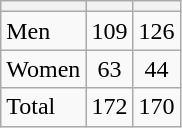<table class="wikitable">
<tr>
<th></th>
<th></th>
<th></th>
</tr>
<tr align=center>
<td align=left>Men</td>
<td>109</td>
<td>126</td>
</tr>
<tr align=center>
<td align=left>Women</td>
<td>63</td>
<td>44</td>
</tr>
<tr align=center>
<td align=left>Total</td>
<td>172</td>
<td>170</td>
</tr>
</table>
